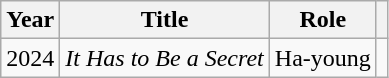<table class="wikitable">
<tr>
<th>Year</th>
<th>Title</th>
<th>Role</th>
<th></th>
</tr>
<tr>
<td>2024</td>
<td><em>It Has to Be a Secret</em></td>
<td>Ha-young</td>
<td></td>
</tr>
</table>
